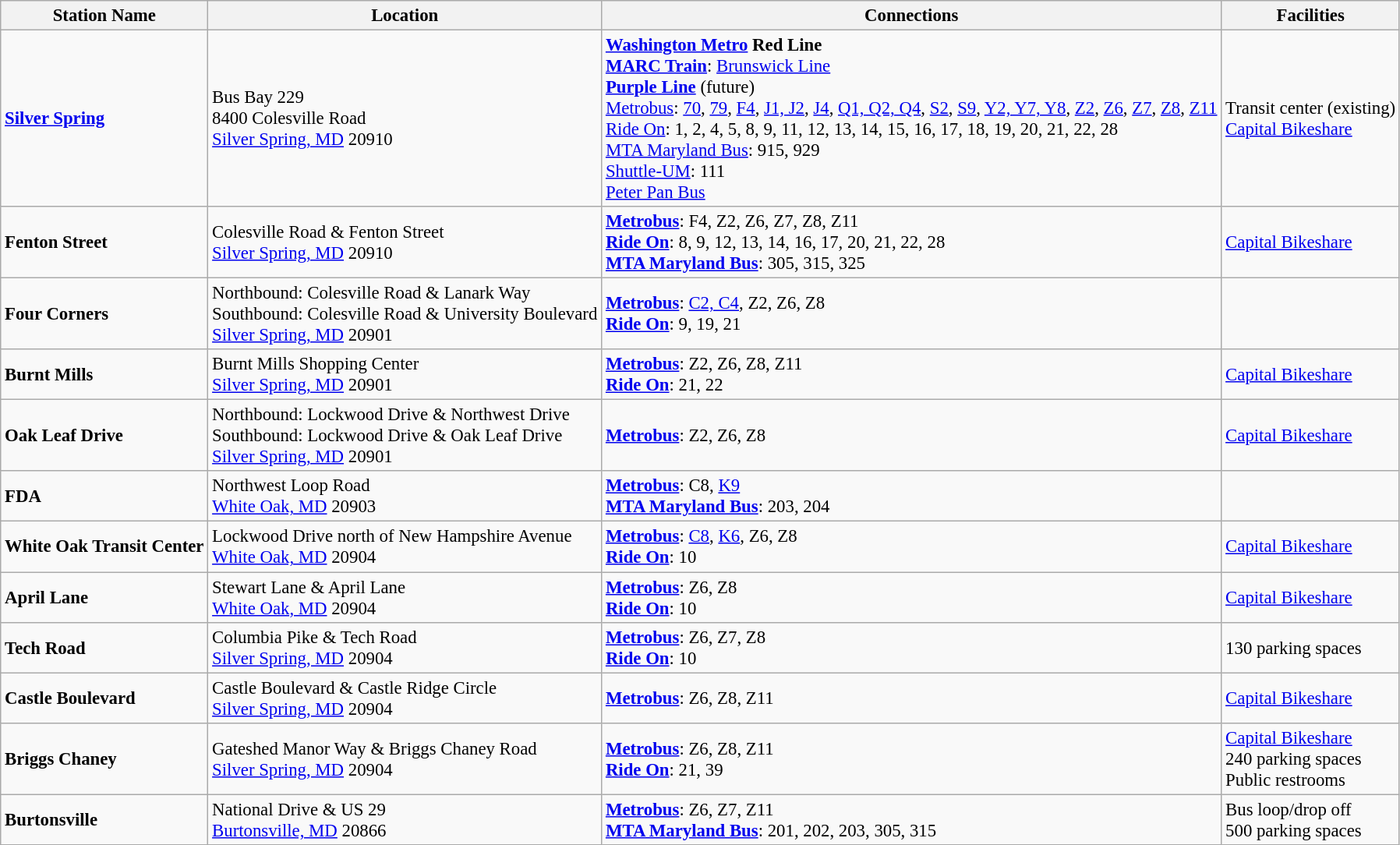<table class="wikitable collapsible collapsed" style="font-size: 95%;">
<tr>
<th>Station Name</th>
<th>Location</th>
<th>Connections</th>
<th>Facilities</th>
</tr>
<tr>
<td><strong><a href='#'>Silver Spring</a></strong></td>
<td>Bus Bay 229<br>8400 Colesville Road<br><a href='#'>Silver Spring, MD</a> 20910</td>
<td> <strong><a href='#'>Washington Metro</a> Red Line</strong><br> <strong><a href='#'>MARC Train</a></strong>: <a href='#'>Brunswick Line</a><br><strong><a href='#'>Purple Line</a></strong> (future)<br> <a href='#'>Metrobus</a>: <a href='#'>70</a>, <a href='#'>79</a>, <a href='#'>F4</a>, <a href='#'>J1, J2</a>, <a href='#'>J4</a>, <a href='#'>Q1, Q2, Q4</a>, <a href='#'>S2</a>, <a href='#'>S9</a>, <a href='#'>Y2, Y7, Y8</a>, <a href='#'>Z2</a>, <a href='#'>Z6</a>, <a href='#'>Z7</a>, <a href='#'>Z8</a>, <a href='#'>Z11</a><br> <a href='#'>Ride On</a>: 1, 2, 4, 5, 8, 9, 11, 12, 13, 14, 15, 16, 17, 18, 19, 20, 21, 22, 28<br> <a href='#'>MTA Maryland Bus</a>: 915, 929<br> <a href='#'>Shuttle-UM</a>: 111<br> <a href='#'>Peter Pan Bus</a></td>
<td>Transit center (existing)<br> <a href='#'>Capital Bikeshare</a></td>
</tr>
<tr>
<td><strong>Fenton Street</strong></td>
<td>Colesville Road & Fenton Street<br><a href='#'>Silver Spring, MD</a> 20910</td>
<td> <strong><a href='#'>Metrobus</a></strong>: F4, Z2, Z6, Z7, Z8, Z11<br> <strong><a href='#'>Ride On</a></strong>: 8, 9, 12, 13, 14, 16, 17, 20, 21, 22, 28<br> <strong><a href='#'>MTA Maryland Bus</a></strong>: 305, 315, 325</td>
<td> <a href='#'>Capital Bikeshare</a></td>
</tr>
<tr>
<td><strong>Four Corners</strong></td>
<td>Northbound: Colesville Road & Lanark Way<br>Southbound: Colesville Road & University Boulevard<br><a href='#'>Silver Spring, MD</a> 20901</td>
<td> <strong><a href='#'>Metrobus</a></strong>: <a href='#'>C2, C4</a>, Z2, Z6, Z8<br> <strong><a href='#'>Ride On</a></strong>: 9, 19, 21</td>
<td></td>
</tr>
<tr>
<td><strong>Burnt Mills</strong></td>
<td>Burnt Mills Shopping Center<br><a href='#'>Silver Spring, MD</a> 20901</td>
<td> <strong><a href='#'>Metrobus</a></strong>: Z2, Z6, Z8, Z11<br> <strong><a href='#'>Ride On</a></strong>: 21, 22</td>
<td> <a href='#'>Capital Bikeshare</a></td>
</tr>
<tr>
<td><strong>Oak Leaf Drive</strong></td>
<td>Northbound: Lockwood Drive & Northwest Drive<br>Southbound: Lockwood Drive & Oak Leaf Drive<br><a href='#'>Silver Spring, MD</a> 20901</td>
<td> <strong><a href='#'>Metrobus</a></strong>: Z2, Z6, Z8</td>
<td> <a href='#'>Capital Bikeshare</a></td>
</tr>
<tr>
<td><strong>FDA</strong></td>
<td>Northwest Loop Road<br><a href='#'>White Oak, MD</a> 20903</td>
<td> <strong><a href='#'>Metrobus</a></strong>: C8, <a href='#'>K9</a><br> <strong><a href='#'>MTA Maryland Bus</a></strong>: 203, 204</td>
<td></td>
</tr>
<tr>
<td><strong>White Oak Transit Center</strong></td>
<td>Lockwood Drive north of New Hampshire Avenue<br><a href='#'>White Oak, MD</a> 20904</td>
<td> <strong><a href='#'>Metrobus</a></strong>: <a href='#'>C8</a>, <a href='#'>K6</a>, Z6, Z8<br> <strong><a href='#'>Ride On</a></strong>: 10</td>
<td> <a href='#'>Capital Bikeshare</a></td>
</tr>
<tr>
<td><strong>April Lane</strong></td>
<td>Stewart Lane & April Lane<br><a href='#'>White Oak, MD</a> 20904</td>
<td> <strong><a href='#'>Metrobus</a></strong>: Z6, Z8<br> <strong><a href='#'>Ride On</a></strong>: 10</td>
<td> <a href='#'>Capital Bikeshare</a></td>
</tr>
<tr>
<td><strong>Tech Road</strong></td>
<td>Columbia Pike & Tech Road<br><a href='#'>Silver Spring, MD</a> 20904</td>
<td> <strong><a href='#'>Metrobus</a></strong>: Z6, Z7, Z8<br> <strong><a href='#'>Ride On</a></strong>: 10</td>
<td>130 parking spaces</td>
</tr>
<tr>
<td><strong>Castle Boulevard</strong></td>
<td>Castle Boulevard & Castle Ridge Circle<br><a href='#'>Silver Spring, MD</a> 20904</td>
<td> <strong><a href='#'>Metrobus</a></strong>: Z6, Z8, Z11</td>
<td> <a href='#'>Capital Bikeshare</a></td>
</tr>
<tr>
<td><strong>Briggs Chaney</strong></td>
<td>Gateshed Manor Way & Briggs Chaney Road<br><a href='#'>Silver Spring, MD</a> 20904</td>
<td> <strong><a href='#'>Metrobus</a></strong>: Z6, Z8, Z11<br> <strong><a href='#'>Ride On</a></strong>: 21, 39</td>
<td> <a href='#'>Capital Bikeshare</a><br>240 parking spaces<br>Public restrooms</td>
</tr>
<tr>
<td><strong>Burtonsville</strong></td>
<td>National Drive & US 29<br><a href='#'>Burtonsville, MD</a> 20866</td>
<td> <strong><a href='#'>Metrobus</a></strong>: Z6, Z7, Z11<br> <strong><a href='#'>MTA Maryland Bus</a></strong>: 201, 202, 203, 305, 315</td>
<td>Bus loop/drop off<br>500 parking spaces</td>
</tr>
</table>
